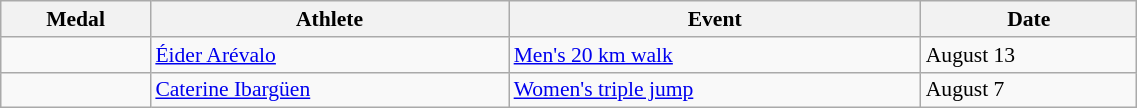<table class=wikitable style=font-size:90% width=60%>
<tr>
<th>Medal</th>
<th>Athlete</th>
<th>Event</th>
<th>Date</th>
</tr>
<tr>
<td></td>
<td><a href='#'>Éider Arévalo</a></td>
<td><a href='#'>Men's 20 km walk</a></td>
<td>August 13</td>
</tr>
<tr>
<td></td>
<td><a href='#'>Caterine Ibargüen</a></td>
<td><a href='#'> Women's triple jump</a></td>
<td>August 7</td>
</tr>
</table>
